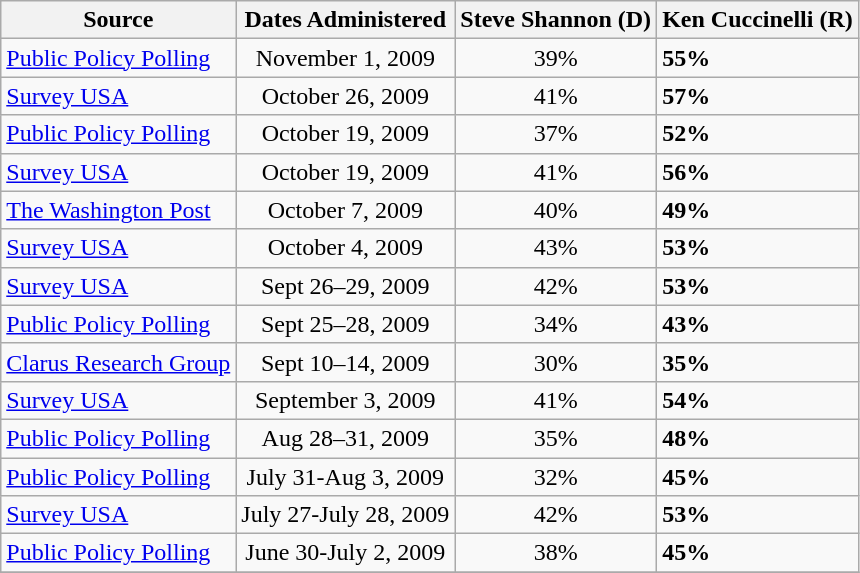<table class="wikitable">
<tr>
<th>Source</th>
<th>Dates Administered</th>
<th>Steve Shannon (D)</th>
<th>Ken Cuccinelli (R)</th>
</tr>
<tr>
<td><a href='#'>Public Policy Polling</a></td>
<td align="center">November 1, 2009</td>
<td align="center">39%</td>
<td><strong>55%</strong></td>
</tr>
<tr>
<td><a href='#'>Survey USA</a></td>
<td align="center">October 26, 2009</td>
<td align="center">41%</td>
<td><strong>57%</strong></td>
</tr>
<tr>
<td><a href='#'>Public Policy Polling</a></td>
<td align="center">October 19, 2009</td>
<td align="center">37%</td>
<td><strong>52%</strong></td>
</tr>
<tr>
<td><a href='#'>Survey USA</a></td>
<td align="center">October 19, 2009</td>
<td align="center">41%</td>
<td><strong>56%</strong></td>
</tr>
<tr>
<td><a href='#'>The Washington Post</a></td>
<td align="center">October 7, 2009</td>
<td align="center">40%</td>
<td><strong>49%</strong></td>
</tr>
<tr>
<td><a href='#'>Survey USA</a></td>
<td align="center">October 4, 2009</td>
<td align="center">43%</td>
<td><strong>53%</strong></td>
</tr>
<tr>
<td><a href='#'>Survey USA</a></td>
<td align="center">Sept 26–29, 2009</td>
<td align="center">42%</td>
<td><strong>53%</strong></td>
</tr>
<tr>
<td><a href='#'>Public Policy Polling</a></td>
<td align="center">Sept 25–28, 2009</td>
<td align="center">34%</td>
<td><strong>43%</strong></td>
</tr>
<tr>
<td><a href='#'>Clarus Research Group</a></td>
<td align="center">Sept 10–14, 2009</td>
<td align="center">30%</td>
<td><strong>35%</strong></td>
</tr>
<tr>
<td><a href='#'>Survey USA</a></td>
<td align="center">September 3, 2009</td>
<td align="center">41%</td>
<td><strong>54%</strong></td>
</tr>
<tr>
<td><a href='#'>Public Policy Polling</a></td>
<td align="center">Aug 28–31, 2009</td>
<td align="center">35%</td>
<td><strong>48%</strong></td>
</tr>
<tr>
<td><a href='#'>Public Policy Polling</a></td>
<td align="center">July 31-Aug 3, 2009</td>
<td align="center">32%</td>
<td><strong>45%</strong></td>
</tr>
<tr>
<td><a href='#'>Survey USA</a></td>
<td align="center">July 27-July 28, 2009</td>
<td align=center>42%</td>
<td><strong>53%</strong></td>
</tr>
<tr>
<td><a href='#'>Public Policy Polling</a></td>
<td align="center">June 30-July 2, 2009</td>
<td align=center>38%</td>
<td><strong>45%</strong></td>
</tr>
<tr>
</tr>
</table>
